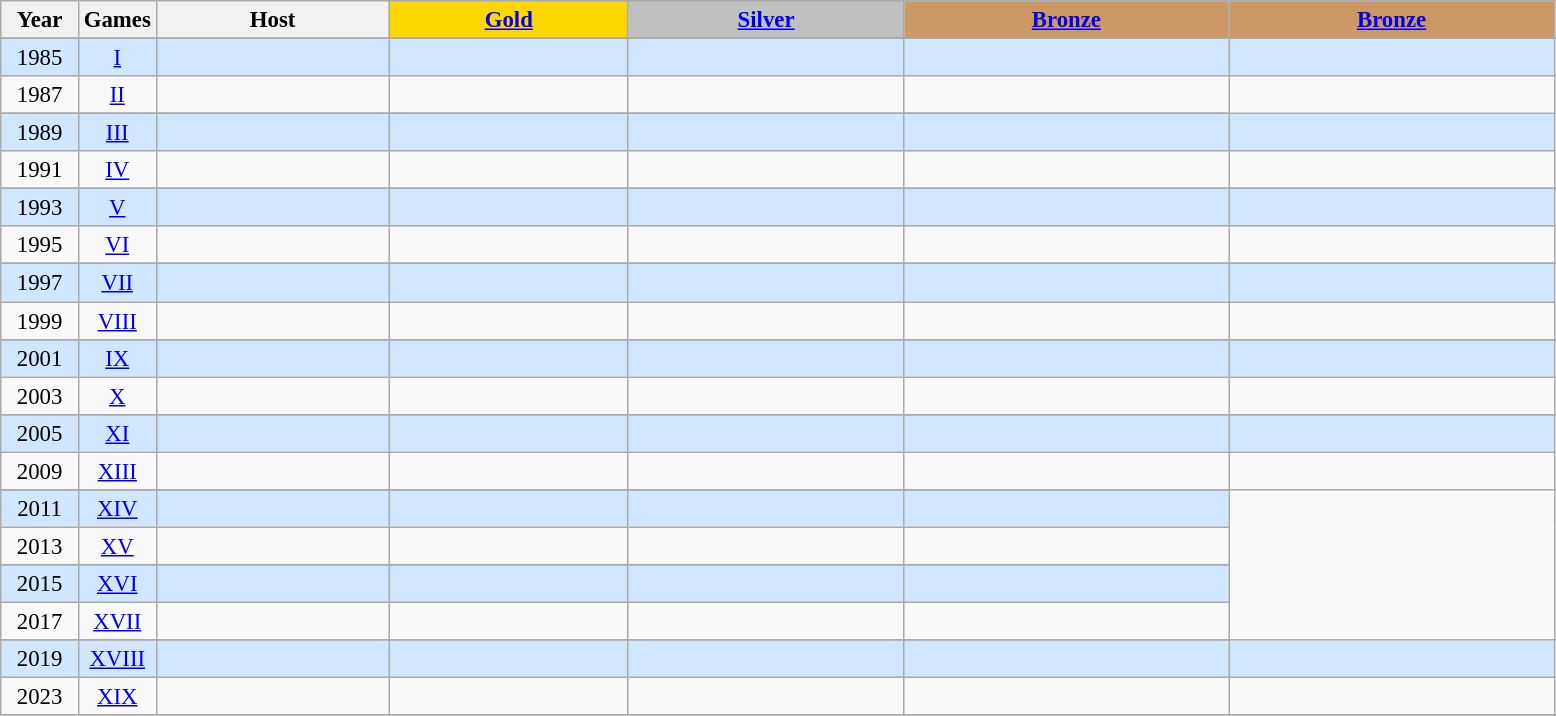<table class="wikitable" style="text-align: center; font-size:95%;">
<tr>
<th rowspan="2" style="width:5%;">Year</th>
<th rowspan="2" style="width:5%;">Games</th>
<th rowspan="2" style="width:15%;">Host</th>
</tr>
<tr>
<th style="background-color: gold"><a href='#'>Gold</a></th>
<th style="background-color: silver"><a href='#'>Silver</a></th>
<th style="background-color: #CC9966"><a href='#'>Bronze</a></th>
<th style="background-color: #CC9966"><a href='#'>Bronze</a></th>
</tr>
<tr>
</tr>
<tr style="text-align:center; background:#d0e7ff;">
<td>1985</td>
<td align=center><a href='#'>I</a></td>
<td align="left"></td>
<td align="left"></td>
<td align="left"></td>
<td align="left"></td>
<td align="left"></td>
</tr>
<tr>
<td>1987</td>
<td align=center><a href='#'>II</a></td>
<td align="left"></td>
<td align="left"></td>
<td align="left"></td>
<td align="left"></td>
</tr>
<tr>
</tr>
<tr style="text-align:center; background:#d0e7ff;">
<td>1989</td>
<td align=center><a href='#'>III</a></td>
<td align="left"></td>
<td align="left"></td>
<td align="left"></td>
<td align="left"></td>
<td align="left"></td>
</tr>
<tr>
<td>1991</td>
<td align=center><a href='#'>IV</a></td>
<td align="left"></td>
<td align="left"></td>
<td align="left"></td>
<td align="left"></td>
<td align="left"></td>
</tr>
<tr>
</tr>
<tr style="text-align:center; background:#d0e7ff;">
<td>1993</td>
<td align=center><a href='#'>V</a></td>
<td align="left"></td>
<td align="left"></td>
<td align="left"></td>
<td align="left"></td>
<td align="left"></td>
</tr>
<tr>
<td>1995</td>
<td align=center><a href='#'>VI</a></td>
<td align="left"></td>
<td align="left"></td>
<td align="left"></td>
<td align="left"></td>
<td align="left"></td>
</tr>
<tr>
</tr>
<tr style="text-align:center; background:#d0e7ff;">
<td>1997</td>
<td align=center><a href='#'>VII</a></td>
<td align="left"></td>
<td align="left"></td>
<td align="left"></td>
<td align="left"></td>
<td align="left"></td>
</tr>
<tr>
<td>1999</td>
<td align=center><a href='#'>VIII</a></td>
<td align="left"></td>
<td align="left"></td>
<td align="left"></td>
<td align="left"></td>
<td align="left"></td>
</tr>
<tr>
</tr>
<tr style="text-align:center; background:#d0e7ff;">
<td>2001</td>
<td align=center><a href='#'>IX</a></td>
<td align="left"></td>
<td align="left"></td>
<td align="left"></td>
<td align="left"></td>
<td align="left"></td>
</tr>
<tr>
<td>2003</td>
<td align=center><a href='#'>X</a></td>
<td align="left"></td>
<td align="left"></td>
<td align="left"></td>
<td align="left"></td>
<td align="left"></td>
</tr>
<tr>
</tr>
<tr style="text-align:center; background:#d0e7ff;">
<td>2005</td>
<td align=center><a href='#'>XI</a></td>
<td align="left"></td>
<td align="left"></td>
<td align="left"></td>
<td align="left"></td>
<td align="left"></td>
</tr>
<tr>
<td>2009</td>
<td align=center><a href='#'>XIII</a></td>
<td align="left"></td>
<td align="left"></td>
<td align="left"></td>
<td align="left"></td>
<td align="left"></td>
</tr>
<tr>
</tr>
<tr style="text-align:center; background:#d0e7ff;">
<td>2011</td>
<td align=center><a href='#'>XIV</a></td>
<td align="left"></td>
<td align="left"></td>
<td align="left"></td>
<td align="left"></td>
</tr>
<tr>
<td>2013</td>
<td align=center><a href='#'>XV</a></td>
<td align="left"></td>
<td align="left"></td>
<td align="left"></td>
<td align="left"></td>
</tr>
<tr>
</tr>
<tr style="text-align:center; background:#d0e7ff;">
<td>2015</td>
<td align=center><a href='#'>XVI</a></td>
<td align="left"></td>
<td align="left"></td>
<td align="left"></td>
<td align="left"></td>
</tr>
<tr>
<td>2017</td>
<td align=center><a href='#'>XVII</a></td>
<td align="left"></td>
<td align="left"></td>
<td align="left"></td>
<td align="left"></td>
</tr>
<tr>
</tr>
<tr style="text-align:center; background:#d0e7ff;">
<td>2019</td>
<td align=center><a href='#'>XVIII</a></td>
<td align="left"></td>
<td align="left"></td>
<td align="left"></td>
<td align="left"></td>
<td align="left"></td>
</tr>
<tr>
<td>2023</td>
<td align=center><a href='#'>XIX</a></td>
<td align="left"></td>
<td align="left"></td>
<td align="left"></td>
<td align="left"></td>
<td align="left"></td>
</tr>
<tr>
</tr>
</table>
